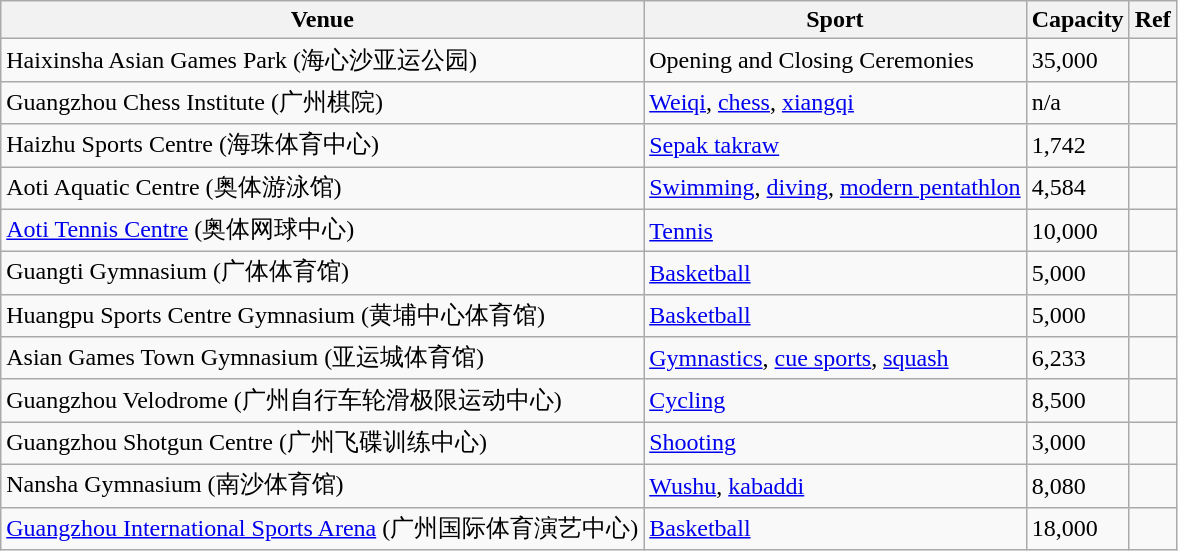<table class="wikitable sortable">
<tr>
<th>Venue</th>
<th>Sport</th>
<th>Capacity</th>
<th>Ref</th>
</tr>
<tr>
<td>Haixinsha Asian Games Park (海心沙亚运公园)</td>
<td>Opening and Closing Ceremonies</td>
<td>35,000</td>
<td></td>
</tr>
<tr>
<td>Guangzhou Chess Institute (广州棋院)</td>
<td><a href='#'>Weiqi</a>, <a href='#'>chess</a>, <a href='#'>xiangqi</a></td>
<td>n/a</td>
<td></td>
</tr>
<tr>
<td>Haizhu Sports Centre (海珠体育中心)</td>
<td><a href='#'>Sepak takraw</a></td>
<td>1,742</td>
<td></td>
</tr>
<tr>
<td>Aoti Aquatic Centre (奥体游泳馆)</td>
<td><a href='#'>Swimming</a>, <a href='#'>diving</a>, <a href='#'>modern pentathlon</a></td>
<td>4,584</td>
<td></td>
</tr>
<tr>
<td><a href='#'>Aoti Tennis Centre</a> (奥体网球中心)</td>
<td><a href='#'>Tennis</a></td>
<td>10,000</td>
<td></td>
</tr>
<tr>
<td>Guangti Gymnasium (广体体育馆)</td>
<td><a href='#'>Basketball</a></td>
<td>5,000</td>
<td></td>
</tr>
<tr>
<td>Huangpu Sports Centre Gymnasium (黄埔中心体育馆)</td>
<td><a href='#'>Basketball</a></td>
<td>5,000</td>
<td></td>
</tr>
<tr>
<td>Asian Games Town Gymnasium (亚运城体育馆)</td>
<td><a href='#'>Gymnastics</a>, <a href='#'>cue sports</a>, <a href='#'>squash</a></td>
<td>6,233</td>
<td></td>
</tr>
<tr>
<td>Guangzhou Velodrome (广州自行车轮滑极限运动中心)</td>
<td><a href='#'>Cycling</a></td>
<td>8,500</td>
<td></td>
</tr>
<tr>
<td>Guangzhou Shotgun Centre (广州飞碟训练中心)</td>
<td><a href='#'>Shooting</a></td>
<td>3,000</td>
<td></td>
</tr>
<tr>
<td>Nansha Gymnasium (南沙体育馆)</td>
<td><a href='#'>Wushu</a>, <a href='#'>kabaddi</a></td>
<td>8,080</td>
<td></td>
</tr>
<tr>
<td><a href='#'>Guangzhou International Sports Arena</a> (广州国际体育演艺中心)</td>
<td><a href='#'>Basketball</a></td>
<td>18,000</td>
<td></td>
</tr>
</table>
